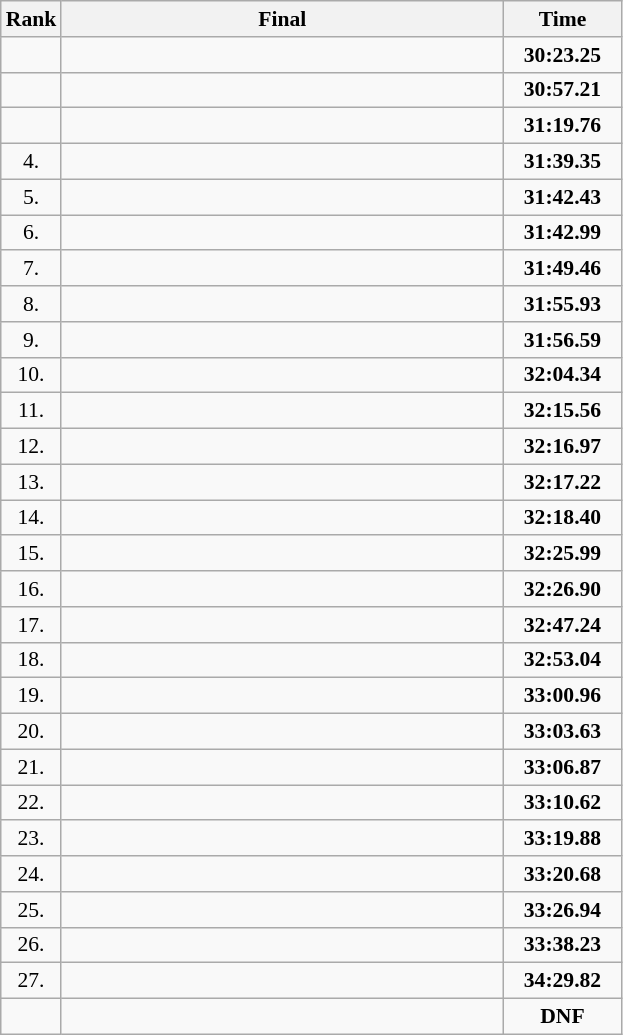<table class="wikitable" style="border-collapse: collapse; font-size: 90%;">
<tr>
<th>Rank</th>
<th style="width: 20em">Final</th>
<th style="width: 5em">Time</th>
</tr>
<tr>
<td align="center"></td>
<td></td>
<td align="center"><strong>30:23.25</strong></td>
</tr>
<tr>
<td align="center"></td>
<td></td>
<td align="center"><strong>30:57.21</strong></td>
</tr>
<tr>
<td align="center"></td>
<td></td>
<td align="center"><strong>31:19.76</strong></td>
</tr>
<tr>
<td align="center">4.</td>
<td></td>
<td align="center"><strong>31:39.35</strong></td>
</tr>
<tr>
<td align="center">5.</td>
<td></td>
<td align="center"><strong>31:42.43</strong></td>
</tr>
<tr>
<td align="center">6.</td>
<td></td>
<td align="center"><strong>31:42.99</strong></td>
</tr>
<tr>
<td align="center">7.</td>
<td></td>
<td align="center"><strong>31:49.46</strong></td>
</tr>
<tr>
<td align="center">8.</td>
<td></td>
<td align="center"><strong>31:55.93</strong></td>
</tr>
<tr>
<td align="center">9.</td>
<td></td>
<td align="center"><strong>31:56.59</strong></td>
</tr>
<tr>
<td align="center">10.</td>
<td></td>
<td align="center"><strong>32:04.34</strong></td>
</tr>
<tr>
<td align="center">11.</td>
<td></td>
<td align="center"><strong>32:15.56</strong></td>
</tr>
<tr>
<td align="center">12.</td>
<td></td>
<td align="center"><strong>32:16.97</strong></td>
</tr>
<tr>
<td align="center">13.</td>
<td></td>
<td align="center"><strong>32:17.22</strong></td>
</tr>
<tr>
<td align="center">14.</td>
<td></td>
<td align="center"><strong>32:18.40</strong></td>
</tr>
<tr>
<td align="center">15.</td>
<td></td>
<td align="center"><strong>32:25.99</strong></td>
</tr>
<tr>
<td align="center">16.</td>
<td></td>
<td align="center"><strong>32:26.90</strong></td>
</tr>
<tr>
<td align="center">17.</td>
<td></td>
<td align="center"><strong>32:47.24</strong></td>
</tr>
<tr>
<td align="center">18.</td>
<td></td>
<td align="center"><strong>32:53.04</strong></td>
</tr>
<tr>
<td align="center">19.</td>
<td></td>
<td align="center"><strong>33:00.96</strong></td>
</tr>
<tr>
<td align="center">20.</td>
<td></td>
<td align="center"><strong>33:03.63</strong></td>
</tr>
<tr>
<td align="center">21.</td>
<td></td>
<td align="center"><strong>33:06.87</strong></td>
</tr>
<tr>
<td align="center">22.</td>
<td></td>
<td align="center"><strong>33:10.62</strong></td>
</tr>
<tr>
<td align="center">23.</td>
<td></td>
<td align="center"><strong>33:19.88</strong></td>
</tr>
<tr>
<td align="center">24.</td>
<td></td>
<td align="center"><strong>33:20.68</strong></td>
</tr>
<tr>
<td align="center">25.</td>
<td></td>
<td align="center"><strong>33:26.94</strong></td>
</tr>
<tr>
<td align="center">26.</td>
<td></td>
<td align="center"><strong>33:38.23</strong></td>
</tr>
<tr>
<td align="center">27.</td>
<td></td>
<td align="center"><strong>34:29.82</strong></td>
</tr>
<tr>
<td align="center"></td>
<td></td>
<td align="center"><strong>DNF</strong></td>
</tr>
</table>
